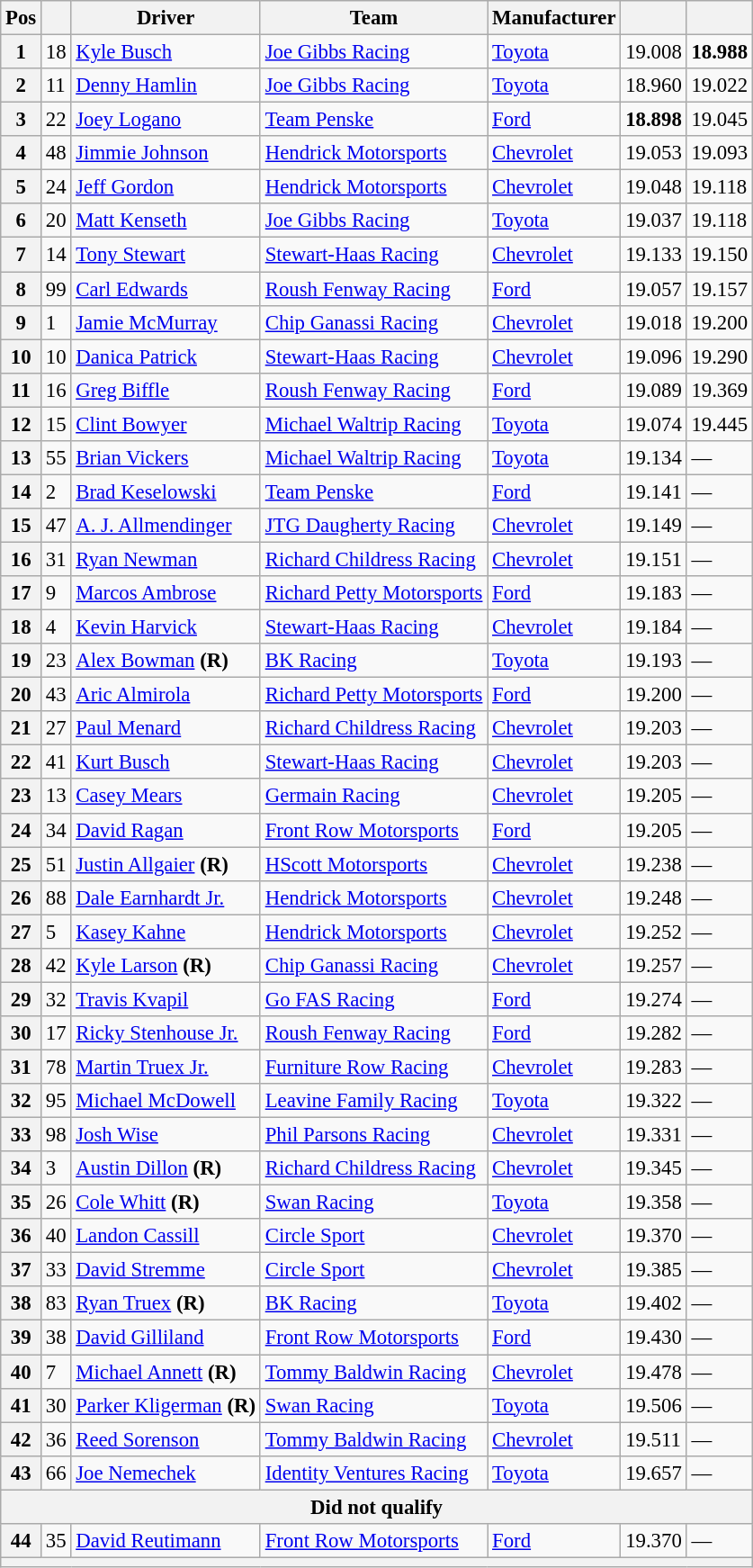<table class="wikitable" style="font-size:95%">
<tr>
<th>Pos</th>
<th></th>
<th>Driver</th>
<th>Team</th>
<th>Manufacturer</th>
<th></th>
<th></th>
</tr>
<tr>
<th>1</th>
<td>18</td>
<td><a href='#'>Kyle Busch</a></td>
<td><a href='#'>Joe Gibbs Racing</a></td>
<td><a href='#'>Toyota</a></td>
<td>19.008</td>
<td><strong>18.988</strong></td>
</tr>
<tr>
<th>2</th>
<td>11</td>
<td><a href='#'>Denny Hamlin</a></td>
<td><a href='#'>Joe Gibbs Racing</a></td>
<td><a href='#'>Toyota</a></td>
<td>18.960</td>
<td>19.022</td>
</tr>
<tr>
<th>3</th>
<td>22</td>
<td><a href='#'>Joey Logano</a></td>
<td><a href='#'>Team Penske</a></td>
<td><a href='#'>Ford</a></td>
<td><strong>18.898</strong></td>
<td>19.045</td>
</tr>
<tr>
<th>4</th>
<td>48</td>
<td><a href='#'>Jimmie Johnson</a></td>
<td><a href='#'>Hendrick Motorsports</a></td>
<td><a href='#'>Chevrolet</a></td>
<td>19.053</td>
<td>19.093</td>
</tr>
<tr>
<th>5</th>
<td>24</td>
<td><a href='#'>Jeff Gordon</a></td>
<td><a href='#'>Hendrick Motorsports</a></td>
<td><a href='#'>Chevrolet</a></td>
<td>19.048</td>
<td>19.118</td>
</tr>
<tr>
<th>6</th>
<td>20</td>
<td><a href='#'>Matt Kenseth</a></td>
<td><a href='#'>Joe Gibbs Racing</a></td>
<td><a href='#'>Toyota</a></td>
<td>19.037</td>
<td>19.118</td>
</tr>
<tr>
<th>7</th>
<td>14</td>
<td><a href='#'>Tony Stewart</a></td>
<td><a href='#'>Stewart-Haas Racing</a></td>
<td><a href='#'>Chevrolet</a></td>
<td>19.133</td>
<td>19.150</td>
</tr>
<tr>
<th>8</th>
<td>99</td>
<td><a href='#'>Carl Edwards</a></td>
<td><a href='#'>Roush Fenway Racing</a></td>
<td><a href='#'>Ford</a></td>
<td>19.057</td>
<td>19.157</td>
</tr>
<tr>
<th>9</th>
<td>1</td>
<td><a href='#'>Jamie McMurray</a></td>
<td><a href='#'>Chip Ganassi Racing</a></td>
<td><a href='#'>Chevrolet</a></td>
<td>19.018</td>
<td>19.200</td>
</tr>
<tr>
<th>10</th>
<td>10</td>
<td><a href='#'>Danica Patrick</a></td>
<td><a href='#'>Stewart-Haas Racing</a></td>
<td><a href='#'>Chevrolet</a></td>
<td>19.096</td>
<td>19.290</td>
</tr>
<tr>
<th>11</th>
<td>16</td>
<td><a href='#'>Greg Biffle</a></td>
<td><a href='#'>Roush Fenway Racing</a></td>
<td><a href='#'>Ford</a></td>
<td>19.089</td>
<td>19.369</td>
</tr>
<tr>
<th>12</th>
<td>15</td>
<td><a href='#'>Clint Bowyer</a></td>
<td><a href='#'>Michael Waltrip Racing</a></td>
<td><a href='#'>Toyota</a></td>
<td>19.074</td>
<td>19.445</td>
</tr>
<tr>
<th>13</th>
<td>55</td>
<td><a href='#'>Brian Vickers</a></td>
<td><a href='#'>Michael Waltrip Racing</a></td>
<td><a href='#'>Toyota</a></td>
<td>19.134</td>
<td>—</td>
</tr>
<tr>
<th>14</th>
<td>2</td>
<td><a href='#'>Brad Keselowski</a></td>
<td><a href='#'>Team Penske</a></td>
<td><a href='#'>Ford</a></td>
<td>19.141</td>
<td>—</td>
</tr>
<tr>
<th>15</th>
<td>47</td>
<td><a href='#'>A. J. Allmendinger</a></td>
<td><a href='#'>JTG Daugherty Racing</a></td>
<td><a href='#'>Chevrolet</a></td>
<td>19.149</td>
<td>—</td>
</tr>
<tr>
<th>16</th>
<td>31</td>
<td><a href='#'>Ryan Newman</a></td>
<td><a href='#'>Richard Childress Racing</a></td>
<td><a href='#'>Chevrolet</a></td>
<td>19.151</td>
<td>—</td>
</tr>
<tr>
<th>17</th>
<td>9</td>
<td><a href='#'>Marcos Ambrose</a></td>
<td><a href='#'>Richard Petty Motorsports</a></td>
<td><a href='#'>Ford</a></td>
<td>19.183</td>
<td>—</td>
</tr>
<tr>
<th>18</th>
<td>4</td>
<td><a href='#'>Kevin Harvick</a></td>
<td><a href='#'>Stewart-Haas Racing</a></td>
<td><a href='#'>Chevrolet</a></td>
<td>19.184</td>
<td>—</td>
</tr>
<tr>
<th>19</th>
<td>23</td>
<td><a href='#'>Alex Bowman</a> <strong>(R)</strong></td>
<td><a href='#'>BK Racing</a></td>
<td><a href='#'>Toyota</a></td>
<td>19.193</td>
<td>—</td>
</tr>
<tr>
<th>20</th>
<td>43</td>
<td><a href='#'>Aric Almirola</a></td>
<td><a href='#'>Richard Petty Motorsports</a></td>
<td><a href='#'>Ford</a></td>
<td>19.200</td>
<td>—</td>
</tr>
<tr>
<th>21</th>
<td>27</td>
<td><a href='#'>Paul Menard</a></td>
<td><a href='#'>Richard Childress Racing</a></td>
<td><a href='#'>Chevrolet</a></td>
<td>19.203</td>
<td>—</td>
</tr>
<tr>
<th>22</th>
<td>41</td>
<td><a href='#'>Kurt Busch</a></td>
<td><a href='#'>Stewart-Haas Racing</a></td>
<td><a href='#'>Chevrolet</a></td>
<td>19.203</td>
<td>—</td>
</tr>
<tr>
<th>23</th>
<td>13</td>
<td><a href='#'>Casey Mears</a></td>
<td><a href='#'>Germain Racing</a></td>
<td><a href='#'>Chevrolet</a></td>
<td>19.205</td>
<td>—</td>
</tr>
<tr>
<th>24</th>
<td>34</td>
<td><a href='#'>David Ragan</a></td>
<td><a href='#'>Front Row Motorsports</a></td>
<td><a href='#'>Ford</a></td>
<td>19.205</td>
<td>—</td>
</tr>
<tr>
<th>25</th>
<td>51</td>
<td><a href='#'>Justin Allgaier</a> <strong>(R)</strong></td>
<td><a href='#'>HScott Motorsports</a></td>
<td><a href='#'>Chevrolet</a></td>
<td>19.238</td>
<td>—</td>
</tr>
<tr>
<th>26</th>
<td>88</td>
<td><a href='#'>Dale Earnhardt Jr.</a></td>
<td><a href='#'>Hendrick Motorsports</a></td>
<td><a href='#'>Chevrolet</a></td>
<td>19.248</td>
<td>—</td>
</tr>
<tr>
<th>27</th>
<td>5</td>
<td><a href='#'>Kasey Kahne</a></td>
<td><a href='#'>Hendrick Motorsports</a></td>
<td><a href='#'>Chevrolet</a></td>
<td>19.252</td>
<td>—</td>
</tr>
<tr>
<th>28</th>
<td>42</td>
<td><a href='#'>Kyle Larson</a> <strong>(R)</strong></td>
<td><a href='#'>Chip Ganassi Racing</a></td>
<td><a href='#'>Chevrolet</a></td>
<td>19.257</td>
<td>—</td>
</tr>
<tr>
<th>29</th>
<td>32</td>
<td><a href='#'>Travis Kvapil</a></td>
<td><a href='#'>Go FAS Racing</a></td>
<td><a href='#'>Ford</a></td>
<td>19.274</td>
<td>—</td>
</tr>
<tr>
<th>30</th>
<td>17</td>
<td><a href='#'>Ricky Stenhouse Jr.</a></td>
<td><a href='#'>Roush Fenway Racing</a></td>
<td><a href='#'>Ford</a></td>
<td>19.282</td>
<td>—</td>
</tr>
<tr>
<th>31</th>
<td>78</td>
<td><a href='#'>Martin Truex Jr.</a></td>
<td><a href='#'>Furniture Row Racing</a></td>
<td><a href='#'>Chevrolet</a></td>
<td>19.283</td>
<td>—</td>
</tr>
<tr>
<th>32</th>
<td>95</td>
<td><a href='#'>Michael McDowell</a></td>
<td><a href='#'>Leavine Family Racing</a></td>
<td><a href='#'>Toyota</a></td>
<td>19.322</td>
<td>—</td>
</tr>
<tr>
<th>33</th>
<td>98</td>
<td><a href='#'>Josh Wise</a></td>
<td><a href='#'>Phil Parsons Racing</a></td>
<td><a href='#'>Chevrolet</a></td>
<td>19.331</td>
<td>—</td>
</tr>
<tr>
<th>34</th>
<td>3</td>
<td><a href='#'>Austin Dillon</a> <strong>(R)</strong></td>
<td><a href='#'>Richard Childress Racing</a></td>
<td><a href='#'>Chevrolet</a></td>
<td>19.345</td>
<td>—</td>
</tr>
<tr>
<th>35</th>
<td>26</td>
<td><a href='#'>Cole Whitt</a> <strong>(R)</strong></td>
<td><a href='#'>Swan Racing</a></td>
<td><a href='#'>Toyota</a></td>
<td>19.358</td>
<td>—</td>
</tr>
<tr>
<th>36</th>
<td>40</td>
<td><a href='#'>Landon Cassill</a></td>
<td><a href='#'>Circle Sport</a></td>
<td><a href='#'>Chevrolet</a></td>
<td>19.370</td>
<td>—</td>
</tr>
<tr>
<th>37</th>
<td>33</td>
<td><a href='#'>David Stremme</a></td>
<td><a href='#'>Circle Sport</a></td>
<td><a href='#'>Chevrolet</a></td>
<td>19.385</td>
<td>—</td>
</tr>
<tr>
<th>38</th>
<td>83</td>
<td><a href='#'>Ryan Truex</a> <strong>(R)</strong></td>
<td><a href='#'>BK Racing</a></td>
<td><a href='#'>Toyota</a></td>
<td>19.402</td>
<td>—</td>
</tr>
<tr>
<th>39</th>
<td>38</td>
<td><a href='#'>David Gilliland</a></td>
<td><a href='#'>Front Row Motorsports</a></td>
<td><a href='#'>Ford</a></td>
<td>19.430</td>
<td>—</td>
</tr>
<tr>
<th>40</th>
<td>7</td>
<td><a href='#'>Michael Annett</a> <strong>(R)</strong></td>
<td><a href='#'>Tommy Baldwin Racing</a></td>
<td><a href='#'>Chevrolet</a></td>
<td>19.478</td>
<td>—</td>
</tr>
<tr>
<th>41</th>
<td>30</td>
<td><a href='#'>Parker Kligerman</a> <strong>(R)</strong></td>
<td><a href='#'>Swan Racing</a></td>
<td><a href='#'>Toyota</a></td>
<td>19.506</td>
<td>—</td>
</tr>
<tr>
<th>42</th>
<td>36</td>
<td><a href='#'>Reed Sorenson</a></td>
<td><a href='#'>Tommy Baldwin Racing</a></td>
<td><a href='#'>Chevrolet</a></td>
<td>19.511</td>
<td>—</td>
</tr>
<tr>
<th>43</th>
<td>66</td>
<td><a href='#'>Joe Nemechek</a></td>
<td><a href='#'>Identity Ventures Racing</a></td>
<td><a href='#'>Toyota</a></td>
<td>19.657</td>
<td>—</td>
</tr>
<tr>
<th colspan="7">Did not qualify</th>
</tr>
<tr>
<th>44</th>
<td>35</td>
<td><a href='#'>David Reutimann</a></td>
<td><a href='#'>Front Row Motorsports</a></td>
<td><a href='#'>Ford</a></td>
<td>19.370</td>
<td>—</td>
</tr>
<tr>
<th colspan="7"></th>
</tr>
</table>
